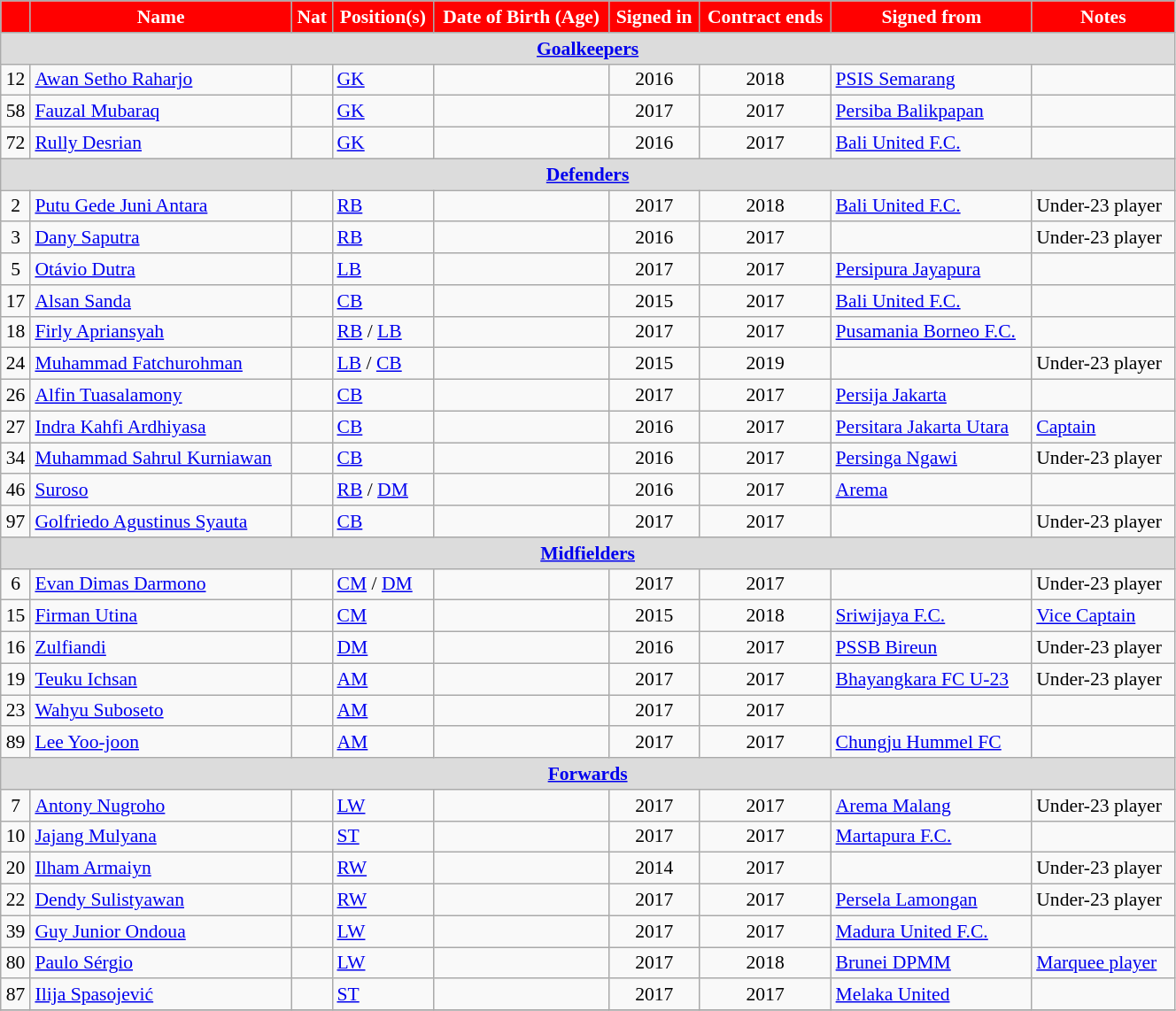<table class="wikitable sortable" style="text-align:center; width:70%; font-size:90%;">
<tr>
<th style="background:red; text-align:center; color:white;"></th>
<th style="background:red; text-align:center; color:white;">Name</th>
<th style="background:red; text-align:center; color:white;">Nat</th>
<th style="background:red; text-align:center; color:white;">Position(s)</th>
<th style="background:red; text-align:center; color:white;">Date of Birth (Age)</th>
<th style="background:red; text-align:center; color:white;">Signed in</th>
<th style="background:red; text-align:center; color:white;">Contract ends</th>
<th style="background:red; text-align:center; color:white;">Signed from</th>
<th style="background:red; text-align:center; color:white;">Notes</th>
</tr>
<tr>
<th colspan="9" style="background:#dcdcdc; text-align:center;"><a href='#'>Goalkeepers</a></th>
</tr>
<tr>
<td>12</td>
<td align=left><a href='#'>Awan Setho Raharjo</a></td>
<td></td>
<td align=left><a href='#'>GK</a></td>
<td align=left></td>
<td>2016</td>
<td>2018</td>
<td align=left> <a href='#'>PSIS Semarang</a></td>
<td></td>
</tr>
<tr>
<td>58</td>
<td align=left><a href='#'>Fauzal Mubaraq</a></td>
<td></td>
<td align=left><a href='#'>GK</a></td>
<td align=left></td>
<td>2017</td>
<td>2017</td>
<td align=left> <a href='#'>Persiba Balikpapan</a></td>
<td></td>
</tr>
<tr>
<td>72</td>
<td align=left><a href='#'>Rully Desrian</a></td>
<td></td>
<td align=left><a href='#'>GK</a></td>
<td align=left></td>
<td>2016</td>
<td>2017</td>
<td align=left> <a href='#'>Bali United F.C.</a></td>
<td></td>
</tr>
<tr>
<th colspan="9" style="background:#dcdcdc; text-align:center;"><a href='#'>Defenders</a></th>
</tr>
<tr>
<td>2</td>
<td align=left><a href='#'>Putu Gede Juni Antara</a></td>
<td></td>
<td align=left><a href='#'>RB</a></td>
<td align=left></td>
<td>2017</td>
<td>2018</td>
<td align=left> <a href='#'>Bali United F.C.</a></td>
<td align=left>Under-23 player</td>
</tr>
<tr>
<td>3</td>
<td align=left><a href='#'>Dany Saputra</a></td>
<td></td>
<td align=left><a href='#'>RB</a></td>
<td align=left></td>
<td>2016</td>
<td>2017</td>
<td align=left></td>
<td align=left>Under-23 player</td>
</tr>
<tr>
<td>5</td>
<td align=left><a href='#'>Otávio Dutra</a></td>
<td></td>
<td align=left><a href='#'>LB</a></td>
<td align=left></td>
<td>2017</td>
<td>2017</td>
<td align=left> <a href='#'>Persipura Jayapura</a></td>
<td align=left></td>
</tr>
<tr>
<td>17</td>
<td align=left><a href='#'>Alsan Sanda</a></td>
<td></td>
<td align=left><a href='#'>CB</a></td>
<td align=left></td>
<td>2015</td>
<td>2017</td>
<td align=left> <a href='#'>Bali United F.C.</a></td>
<td></td>
</tr>
<tr>
<td>18</td>
<td align=left><a href='#'>Firly Apriansyah</a></td>
<td></td>
<td align=left><a href='#'>RB</a> / <a href='#'>LB</a></td>
<td align=left></td>
<td>2017</td>
<td>2017</td>
<td align=left> <a href='#'>Pusamania Borneo F.C.</a></td>
<td></td>
</tr>
<tr>
<td>24</td>
<td align=left><a href='#'>Muhammad Fatchurohman</a></td>
<td></td>
<td align=left><a href='#'>LB</a> / <a href='#'>CB</a></td>
<td align=left></td>
<td>2015</td>
<td>2019</td>
<td align=left></td>
<td align=left>Under-23 player</td>
</tr>
<tr>
<td>26</td>
<td align=left><a href='#'>Alfin Tuasalamony</a></td>
<td></td>
<td align=left><a href='#'>CB</a></td>
<td align=left></td>
<td>2017</td>
<td>2017</td>
<td align=left> <a href='#'>Persija Jakarta</a></td>
<td></td>
</tr>
<tr>
<td>27</td>
<td align=left><a href='#'>Indra Kahfi Ardhiyasa</a></td>
<td></td>
<td align=left><a href='#'>CB</a></td>
<td align=left></td>
<td>2016</td>
<td>2017</td>
<td align=left> <a href='#'>Persitara Jakarta Utara</a></td>
<td align=left><a href='#'>Captain</a></td>
</tr>
<tr>
<td>34</td>
<td align=left><a href='#'>Muhammad Sahrul Kurniawan</a></td>
<td></td>
<td align=left><a href='#'>CB</a></td>
<td align=left></td>
<td>2016</td>
<td>2017</td>
<td align=left> <a href='#'>Persinga Ngawi</a></td>
<td align=left>Under-23 player</td>
</tr>
<tr>
<td>46</td>
<td align=left><a href='#'>Suroso</a></td>
<td></td>
<td align=left><a href='#'>RB</a> / <a href='#'>DM</a></td>
<td align=left></td>
<td>2016</td>
<td>2017</td>
<td align=left> <a href='#'>Arema</a></td>
<td></td>
</tr>
<tr>
<td>97</td>
<td align=left><a href='#'>Golfriedo Agustinus Syauta</a></td>
<td></td>
<td align=left><a href='#'>CB</a></td>
<td align=left></td>
<td>2017</td>
<td>2017</td>
<td align=left></td>
<td align=left>Under-23 player</td>
</tr>
<tr>
<th colspan="9" style="background:#dcdcdc; text-align:center;"><a href='#'>Midfielders</a></th>
</tr>
<tr>
<td>6</td>
<td align=left><a href='#'>Evan Dimas Darmono</a></td>
<td></td>
<td align=left><a href='#'>CM</a> / <a href='#'>DM</a></td>
<td align=left></td>
<td>2017</td>
<td>2017</td>
<td align=left></td>
<td align=left>Under-23 player</td>
</tr>
<tr>
<td>15</td>
<td align=left><a href='#'>Firman Utina</a></td>
<td></td>
<td align=left><a href='#'>CM</a></td>
<td align=left></td>
<td>2015</td>
<td>2018</td>
<td align=left> <a href='#'>Sriwijaya F.C.</a></td>
<td align=left><a href='#'>Vice Captain</a></td>
</tr>
<tr>
<td>16</td>
<td align=left><a href='#'>Zulfiandi</a></td>
<td></td>
<td align=left><a href='#'>DM</a></td>
<td align=left></td>
<td>2016</td>
<td>2017</td>
<td align=left> <a href='#'>PSSB Bireun</a></td>
<td align=left>Under-23 player</td>
</tr>
<tr>
<td>19</td>
<td align=left><a href='#'>Teuku Ichsan</a></td>
<td></td>
<td align=left><a href='#'>AM</a></td>
<td align=left></td>
<td>2017</td>
<td>2017</td>
<td align=left> <a href='#'>Bhayangkara FC U-23</a></td>
<td align=left>Under-23 player</td>
</tr>
<tr>
<td>23</td>
<td align=left><a href='#'>Wahyu Suboseto</a></td>
<td></td>
<td align=left><a href='#'>AM</a></td>
<td align=left></td>
<td>2017</td>
<td>2017</td>
<td align=left></td>
<td></td>
</tr>
<tr>
<td>89</td>
<td align=left><a href='#'>Lee Yoo-joon</a></td>
<td></td>
<td align=left><a href='#'>AM</a></td>
<td align=left></td>
<td>2017</td>
<td>2017</td>
<td align=left> <a href='#'>Chungju Hummel FC</a></td>
<td></td>
</tr>
<tr>
<th colspan="9" style="background:#dcdcdc; text-align:center;"><a href='#'>Forwards</a></th>
</tr>
<tr>
<td>7</td>
<td align=left><a href='#'>Antony Nugroho</a></td>
<td></td>
<td align=left><a href='#'>LW</a></td>
<td align=left></td>
<td>2017</td>
<td>2017</td>
<td align=left> <a href='#'>Arema Malang</a></td>
<td align=left>Under-23 player</td>
</tr>
<tr>
<td>10</td>
<td align=left><a href='#'>Jajang Mulyana</a></td>
<td></td>
<td align=left><a href='#'>ST</a></td>
<td align=left></td>
<td>2017</td>
<td>2017</td>
<td align=left> <a href='#'>Martapura F.C.</a></td>
<td></td>
</tr>
<tr>
<td>20</td>
<td align=left><a href='#'>Ilham Armaiyn</a></td>
<td></td>
<td align=left><a href='#'>RW</a></td>
<td align=left></td>
<td>2014</td>
<td>2017</td>
<td align=left></td>
<td align=left>Under-23 player</td>
</tr>
<tr>
<td>22</td>
<td align=left><a href='#'>Dendy Sulistyawan</a></td>
<td></td>
<td align=left><a href='#'>RW</a></td>
<td align=left></td>
<td>2017</td>
<td>2017</td>
<td align=left> <a href='#'>Persela Lamongan</a></td>
<td align=left>Under-23 player</td>
</tr>
<tr>
<td>39</td>
<td align=left><a href='#'>Guy Junior Ondoua</a></td>
<td></td>
<td align=left><a href='#'>LW</a></td>
<td align=left></td>
<td>2017</td>
<td>2017</td>
<td align=left> <a href='#'>Madura United F.C.</a></td>
<td></td>
</tr>
<tr>
<td>80</td>
<td align=left><a href='#'>Paulo Sérgio</a></td>
<td></td>
<td align=left><a href='#'>LW</a></td>
<td align=left></td>
<td>2017</td>
<td>2018</td>
<td align=left> <a href='#'>Brunei DPMM</a></td>
<td align=left><a href='#'>Marquee player</a></td>
</tr>
<tr>
<td>87</td>
<td align=left><a href='#'>Ilija Spasojević</a></td>
<td></td>
<td align=left><a href='#'>ST</a></td>
<td align=left></td>
<td>2017</td>
<td>2017</td>
<td align=left> <a href='#'>Melaka United</a></td>
<td></td>
</tr>
<tr>
</tr>
</table>
